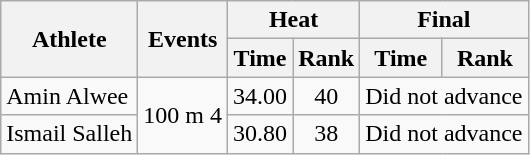<table class="wikitable">
<tr>
<th rowspan="2">Athlete</th>
<th rowspan="2">Events</th>
<th colspan="2">Heat</th>
<th colspan="2">Final</th>
</tr>
<tr>
<th>Time</th>
<th>Rank</th>
<th>Time</th>
<th>Rank</th>
</tr>
<tr>
<td>Amin Alwee</td>
<td rowspan="2">100 m 4</td>
<td align="center">34.00</td>
<td align="center">40</td>
<td colspan="2">Did not advance</td>
</tr>
<tr>
<td>Ismail Salleh</td>
<td align="center">30.80</td>
<td align="center">38</td>
<td colspan="2">Did not advance</td>
</tr>
</table>
